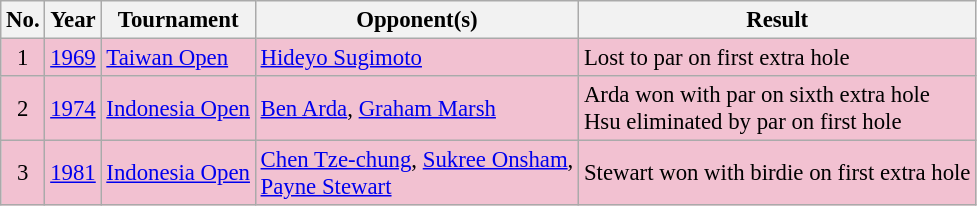<table class="wikitable" style="font-size:95%;">
<tr>
<th>No.</th>
<th>Year</th>
<th>Tournament</th>
<th>Opponent(s)</th>
<th>Result</th>
</tr>
<tr style="background:#F2C1D1;">
<td align=center>1</td>
<td><a href='#'>1969</a></td>
<td><a href='#'>Taiwan Open</a></td>
<td> <a href='#'>Hideyo Sugimoto</a></td>
<td>Lost to par on first extra hole</td>
</tr>
<tr style="background:#F2C1D1;">
<td align=center>2</td>
<td><a href='#'>1974</a></td>
<td><a href='#'>Indonesia Open</a></td>
<td> <a href='#'>Ben Arda</a>,  <a href='#'>Graham Marsh</a></td>
<td>Arda won with par on sixth extra hole<br>Hsu eliminated by par on first hole</td>
</tr>
<tr style="background:#F2C1D1;">
<td align=center>3</td>
<td><a href='#'>1981</a></td>
<td><a href='#'>Indonesia Open</a></td>
<td> <a href='#'>Chen Tze-chung</a>,  <a href='#'>Sukree Onsham</a>,<br> <a href='#'>Payne Stewart</a></td>
<td>Stewart won with birdie on first extra hole</td>
</tr>
</table>
